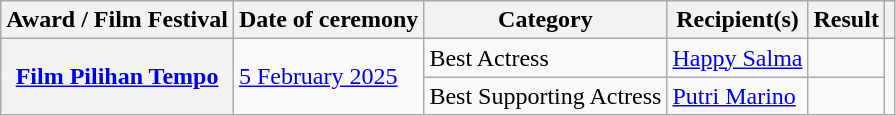<table class="wikitable sortable plainrowheaders">
<tr>
<th scope="col">Award / Film Festival</th>
<th scope="col">Date of ceremony</th>
<th scope="col">Category</th>
<th scope="col">Recipient(s)</th>
<th scope="col">Result</th>
<th scope="col" class="unsortable"></th>
</tr>
<tr>
<th scope="row" rowspan="2"><a href='#'>Film Pilihan Tempo</a></th>
<td rowspan="2"><a href='#'>5 February 2025</a></td>
<td>Best Actress</td>
<td><a href='#'>Happy Salma</a></td>
<td></td>
<td align="center" rowspan="2"></td>
</tr>
<tr>
<td>Best Supporting Actress</td>
<td><a href='#'>Putri Marino</a></td>
<td></td>
</tr>
</table>
